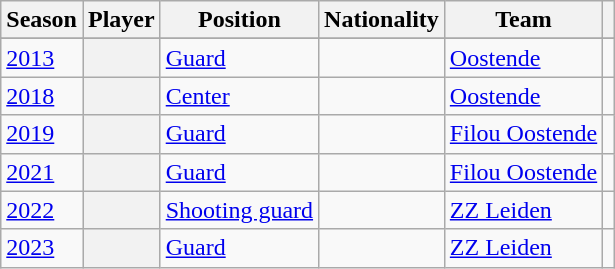<table class="wikitable plainrowheaders sortable" summary="Season (sortable), Player (sortable), Position (sortable), Team (sortable), and References">
<tr>
<th scope="col">Season</th>
<th scope="col">Player</th>
<th scope="col">Position</th>
<th scope="col">Nationality</th>
<th scope="col">Team</th>
<th scope="col" class="unsortable"></th>
</tr>
<tr>
</tr>
<tr>
<td><a href='#'>2013</a></td>
<th scope="row"></th>
<td><a href='#'>Guard</a></td>
<td></td>
<td><a href='#'>Oostende</a></td>
<td align=center></td>
</tr>
<tr>
<td><a href='#'>2018</a></td>
<th scope="row"></th>
<td><a href='#'>Center</a></td>
<td></td>
<td><a href='#'>Oostende</a></td>
<td align=center></td>
</tr>
<tr>
<td><a href='#'>2019</a></td>
<th scope="row"></th>
<td><a href='#'>Guard</a></td>
<td></td>
<td><a href='#'>Filou Oostende</a></td>
<td align=center></td>
</tr>
<tr>
<td><a href='#'>2021</a></td>
<th scope="row"></th>
<td><a href='#'>Guard</a></td>
<td></td>
<td><a href='#'>Filou Oostende</a></td>
<td align=center></td>
</tr>
<tr>
<td><a href='#'>2022</a></td>
<th scope="row"></th>
<td><a href='#'>Shooting guard</a></td>
<td></td>
<td><a href='#'>ZZ Leiden</a></td>
<td align=center></td>
</tr>
<tr>
<td><a href='#'>2023</a></td>
<th scope="row"></th>
<td><a href='#'>Guard</a></td>
<td></td>
<td><a href='#'>ZZ Leiden</a></td>
<td align=center></td>
</tr>
</table>
